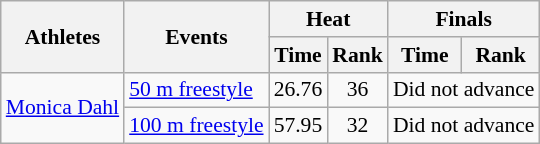<table class=wikitable style=font-size:90%>
<tr>
<th rowspan=2>Athletes</th>
<th rowspan=2>Events</th>
<th colspan=2>Heat</th>
<th colspan=2>Finals</th>
</tr>
<tr>
<th>Time</th>
<th>Rank</th>
<th>Time</th>
<th>Rank</th>
</tr>
<tr>
<td rowspan=2><a href='#'>Monica Dahl</a></td>
<td><a href='#'>50 m freestyle</a></td>
<td align=center>26.76</td>
<td align=center>36</td>
<td colspan=2 align=center>Did not advance</td>
</tr>
<tr>
<td><a href='#'>100 m freestyle</a></td>
<td align=center>57.95</td>
<td align=center>32</td>
<td colspan=2 align=center>Did not advance</td>
</tr>
</table>
